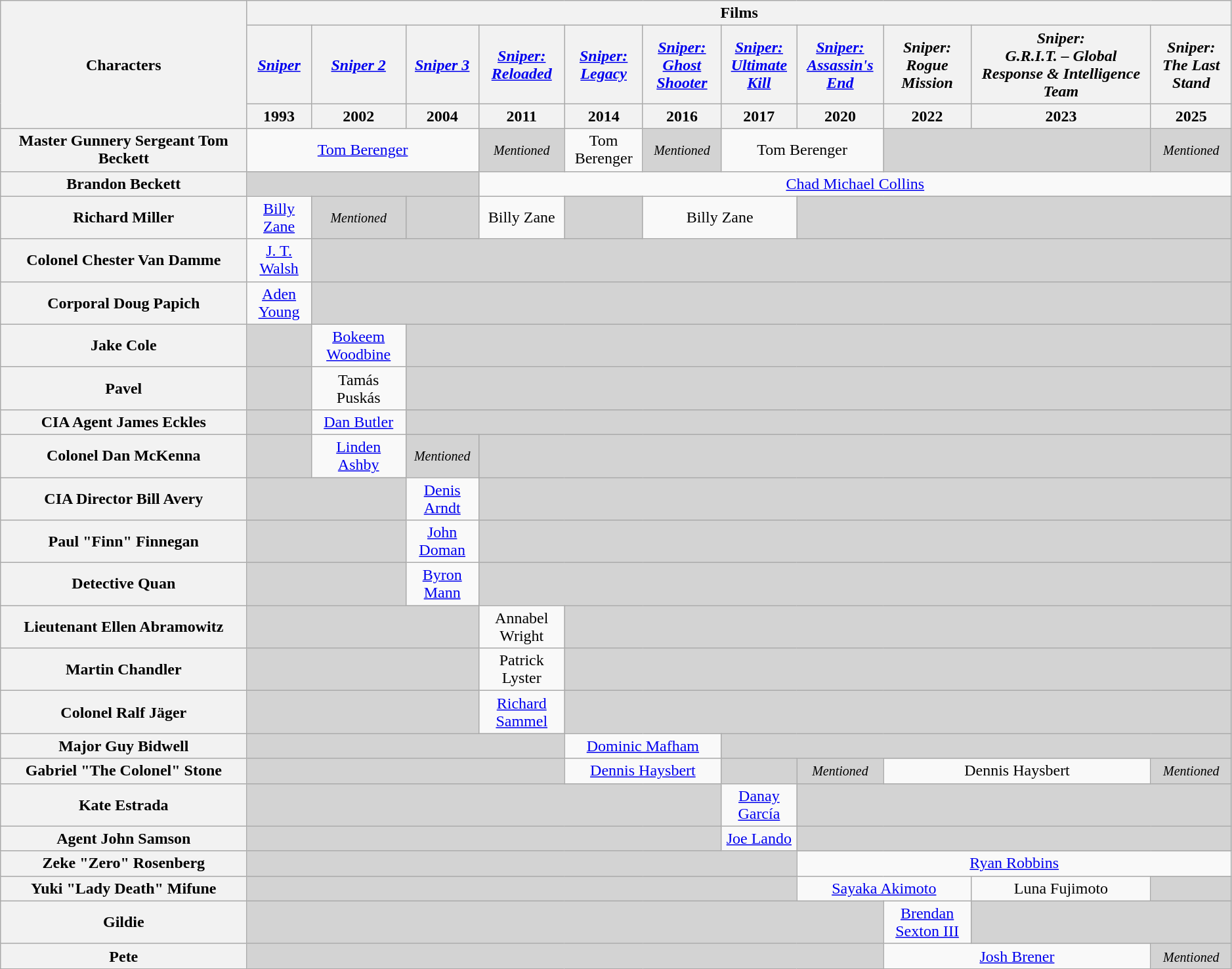<table class="wikitable" style="text-align:center" width=99%>
<tr>
<th rowspan="3" width="20%">Characters</th>
<th colspan="11" align="center">Films</th>
</tr>
<tr>
<th><em><a href='#'>Sniper</a></em></th>
<th><em><a href='#'>Sniper 2</a></em></th>
<th><em><a href='#'>Sniper 3</a></em></th>
<th><em><a href='#'>Sniper:<br>Reloaded</a></em></th>
<th><em><a href='#'>Sniper:<br>Legacy</a></em></th>
<th><em><a href='#'>Sniper:<br>Ghost Shooter</a></em></th>
<th><em><a href='#'>Sniper:<br>Ultimate Kill</a></em></th>
<th><em><a href='#'>Sniper:<br>Assassin's End</a></em></th>
<th><em>Sniper:<br>Rogue Mission</em></th>
<th><em>Sniper:<br>G.R.I.T. – Global Response & Intelligence Team</em></th>
<th><em>Sniper:<br>The Last Stand</em></th>
</tr>
<tr>
<th>1993</th>
<th>2002</th>
<th>2004</th>
<th>2011</th>
<th>2014</th>
<th>2016</th>
<th>2017</th>
<th>2020</th>
<th>2022</th>
<th>2023</th>
<th>2025</th>
</tr>
<tr>
<th>Master Gunnery Sergeant Tom Beckett</th>
<td colspan="3"><a href='#'>Tom Berenger</a></td>
<td colspan="1" style="background:lightgrey;"><small><em>Mentioned</em></small></td>
<td colspan="1">Tom Berenger</td>
<td colspan="1" style="background:lightgrey;"><small><em>Mentioned</em></small></td>
<td colspan="2">Tom Berenger</td>
<td colspan="2" style="background:lightgrey;"> </td>
<td colspan="1" style="background:lightgrey;"><small><em>Mentioned</em></small></td>
</tr>
<tr>
<th>Brandon Beckett</th>
<td colspan="3" style="background:lightgrey;"> </td>
<td colspan="8"><a href='#'>Chad Michael Collins</a></td>
</tr>
<tr>
<th>Richard Miller</th>
<td><a href='#'>Billy Zane</a></td>
<td colspan="1" style="background:lightgrey;"><small><em>Mentioned</em></small></td>
<td colspan="1" style="background:lightgrey;"> </td>
<td>Billy Zane</td>
<td colspan="1" style="background:lightgrey;"> </td>
<td colspan="2">Billy Zane</td>
<td colspan="4" style="background:lightgrey;"> </td>
</tr>
<tr>
<th>Colonel Chester Van Damme</th>
<td><a href='#'>J. T. Walsh</a></td>
<td colspan="10" style="background:lightgrey;"> </td>
</tr>
<tr>
<th>Corporal Doug Papich</th>
<td><a href='#'>Aden Young</a></td>
<td colspan="10" style="background:lightgrey;"> </td>
</tr>
<tr>
<th>Jake Cole</th>
<td colspan="1" style="background:lightgrey;"> </td>
<td><a href='#'>Bokeem Woodbine</a></td>
<td colspan="9" style="background:lightgrey;"> </td>
</tr>
<tr>
<th>Pavel</th>
<td colspan="1" style="background:lightgrey;"> </td>
<td>Tamás Puskás</td>
<td colspan="9" style="background:lightgrey;"> </td>
</tr>
<tr>
<th>CIA Agent James Eckles</th>
<td colspan="1" style="background:lightgrey;"> </td>
<td><a href='#'>Dan Butler</a></td>
<td colspan="9" style="background:lightgrey;"> </td>
</tr>
<tr>
<th>Colonel Dan McKenna</th>
<td colspan="1" style="background:lightgrey;"> </td>
<td><a href='#'>Linden Ashby</a></td>
<td colspan="1" style="background:lightgrey;"><small><em>Mentioned</em></small></td>
<td colspan="8" style="background:lightgrey;"> </td>
</tr>
<tr>
<th>CIA Director Bill Avery</th>
<td colspan="2" style="background:lightgrey;"> </td>
<td><a href='#'>Denis Arndt</a></td>
<td colspan="8" style="background:lightgrey;"> </td>
</tr>
<tr>
<th>Paul "Finn" Finnegan</th>
<td colspan="2" style="background:lightgrey;"> </td>
<td><a href='#'>John Doman</a></td>
<td colspan="8" style="background:lightgrey;"> </td>
</tr>
<tr>
<th>Detective Quan</th>
<td colspan="2" style="background:lightgrey;"> </td>
<td><a href='#'>Byron Mann</a></td>
<td colspan="8" style="background:lightgrey;"> </td>
</tr>
<tr>
<th>Lieutenant Ellen Abramowitz</th>
<td colspan="3" style="background:lightgrey;"> </td>
<td>Annabel Wright</td>
<td colspan="7" style="background:lightgrey;"> </td>
</tr>
<tr>
<th>Martin Chandler</th>
<td colspan="3" style="background:lightgrey;"> </td>
<td>Patrick Lyster</td>
<td colspan="7" style="background:lightgrey;"> </td>
</tr>
<tr>
<th>Colonel Ralf Jäger</th>
<td colspan="3" style="background:lightgrey;"> </td>
<td><a href='#'>Richard Sammel</a></td>
<td colspan="7" style="background:lightgrey;"> </td>
</tr>
<tr>
<th>Major Guy Bidwell</th>
<td colspan="4" style="background:lightgrey;"> </td>
<td colspan="2"><a href='#'>Dominic Mafham</a></td>
<td colspan="5" style="background:lightgrey;"> </td>
</tr>
<tr>
<th>Gabriel "The Colonel" Stone</th>
<td colspan="4" style="background:lightgrey;"> </td>
<td colspan="2"><a href='#'>Dennis Haysbert</a></td>
<td colspan="1" style="background:lightgrey;"> </td>
<td colspan="1" style="background:lightgrey;"><small><em>Mentioned</em></small></td>
<td colspan="2">Dennis Haysbert</td>
<td colspan="1" style="background:lightgrey;"><small><em>Mentioned</em></small></td>
</tr>
<tr>
<th>Kate Estrada</th>
<td colspan="6" style="background:lightgrey;"> </td>
<td><a href='#'>Danay García</a></td>
<td colspan="4" style="background:lightgrey;"> </td>
</tr>
<tr>
<th>Agent John Samson</th>
<td colspan="6" style="background:lightgrey;"> </td>
<td><a href='#'>Joe Lando</a></td>
<td colspan="4" style="background:lightgrey;"> </td>
</tr>
<tr>
<th>Zeke "Zero" Rosenberg</th>
<td colspan="7" style="background:lightgrey;"> </td>
<td colspan="4"><a href='#'>Ryan Robbins</a></td>
</tr>
<tr>
<th>Yuki "Lady Death" Mifune</th>
<td colspan="7" style="background:lightgrey;"> </td>
<td colspan="2"><a href='#'>Sayaka Akimoto</a></td>
<td>Luna Fujimoto</td>
<td colspan="1" style="background:lightgrey;"> </td>
</tr>
<tr>
<th>Gildie</th>
<td colspan="8" style="background:lightgrey;"> </td>
<td><a href='#'>Brendan Sexton III</a></td>
<td colspan="2" style="background:lightgrey;"> </td>
</tr>
<tr>
<th>Pete</th>
<td colspan="8" style="background:lightgrey;"> </td>
<td colspan="2"><a href='#'>Josh Brener</a></td>
<td colspan="1" style="background:lightgrey;"><small><em>Mentioned</em></small></td>
</tr>
</table>
